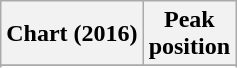<table class="wikitable sortable">
<tr>
<th>Chart (2016)</th>
<th>Peak<br>position</th>
</tr>
<tr>
</tr>
<tr>
</tr>
<tr>
</tr>
<tr>
</tr>
<tr>
</tr>
</table>
